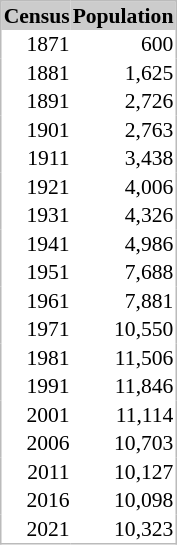<table cellpadding="1" style="float:right; margin:0 1em 1em 0; border:1px #bbb solid; border-collapse:collapse; font-size:90%;">
<tr bgcolor="#CCCCCC" style="text-align:center;">
<th>Census</th>
<th>Population</th>
</tr>
<tr style="text-align:right;">
<td>1871</td>
<td>600</td>
</tr>
<tr style="text-align:right;">
<td>1881</td>
<td>1,625</td>
</tr>
<tr style="text-align:right;">
<td>1891</td>
<td>2,726</td>
</tr>
<tr style="text-align:right;">
<td>1901</td>
<td>2,763</td>
</tr>
<tr style="text-align:right;">
<td>1911</td>
<td>3,438</td>
</tr>
<tr style="text-align:right;">
<td>1921</td>
<td>4,006</td>
</tr>
<tr style="text-align:right;">
<td>1931</td>
<td>4,326</td>
</tr>
<tr style="text-align:right;">
<td>1941</td>
<td>4,986</td>
</tr>
<tr style="text-align:right;">
<td>1951</td>
<td>7,688</td>
</tr>
<tr style="text-align:right;">
<td>1961</td>
<td>7,881</td>
</tr>
<tr style="text-align:right;">
<td>1971</td>
<td>10,550</td>
</tr>
<tr style="text-align:right;">
<td>1981</td>
<td>11,506</td>
</tr>
<tr style="text-align:right;">
<td>1991</td>
<td>11,846</td>
</tr>
<tr style="text-align:right;">
<td>2001</td>
<td>11,114</td>
</tr>
<tr style="text-align:right;">
<td>2006</td>
<td>10,703</td>
</tr>
<tr style="text-align:right;">
<td>2011</td>
<td>10,127</td>
</tr>
<tr style="text-align:right;">
<td>2016</td>
<td>10,098</td>
</tr>
<tr style="text-align:right;">
<td>2021</td>
<td>10,323</td>
</tr>
</table>
